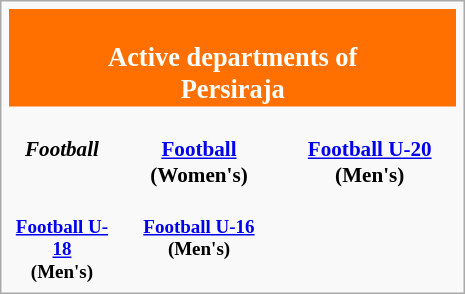<table class="infobox" style="font-size: 88%; width: 22em; text-align: center">
<tr>
<th colspan=3 style="font-size: 125%; background-color:#FF7000; color:white; text-align:center;"><br>Active departments of<br>Persiraja</th>
</tr>
<tr style="text-align: center">
<td><br><strong><em>Football</em></strong></td>
<td><br><strong><a href='#'>Football</a> (Women's)</strong></td>
<td><br><strong><a href='#'>Football U-20</a> (Men's)</strong></td>
</tr>
<tr style="font-size: 90%; text-align: center">
<td><br><strong><a href='#'>Football U-18</a><br> (Men's)</strong></td>
<td><br><strong><a href='#'>Football U-16</a><br> (Men's)</strong></td>
</tr>
</table>
